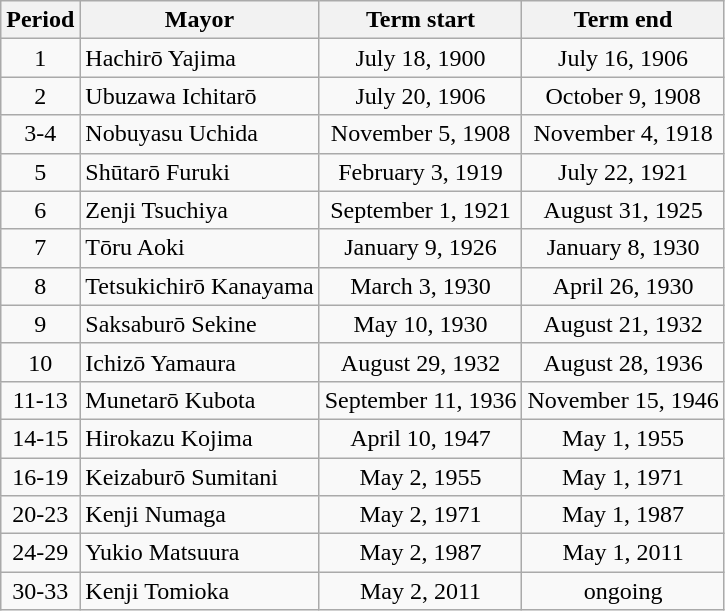<table class="wikitable">
<tr>
<th>Period</th>
<th>Mayor</th>
<th>Term start</th>
<th>Term end</th>
</tr>
<tr>
<td align=center>1</td>
<td>Hachirō Yajima</td>
<td align=center>July 18, 1900</td>
<td align=center>July 16, 1906</td>
</tr>
<tr>
<td align=center>2</td>
<td>Ubuzawa Ichitarō</td>
<td align=center>July 20, 1906</td>
<td align=center>October 9, 1908</td>
</tr>
<tr>
<td align=center>3-4</td>
<td>Nobuyasu Uchida</td>
<td align=center>November 5, 1908</td>
<td align=center>November 4, 1918</td>
</tr>
<tr>
<td align=center>5</td>
<td>Shūtarō Furuki</td>
<td align=center>February 3, 1919</td>
<td align=center>July 22, 1921</td>
</tr>
<tr>
<td align=center>6</td>
<td>Zenji Tsuchiya</td>
<td align=center>September 1, 1921</td>
<td align=center>August 31, 1925</td>
</tr>
<tr>
<td align=center>7</td>
<td>Tōru Aoki</td>
<td align=center>January 9, 1926</td>
<td align=center>January 8, 1930</td>
</tr>
<tr>
<td align=center>8</td>
<td>Tetsukichirō Kanayama</td>
<td align=center>March 3, 1930</td>
<td align=center>April 26, 1930</td>
</tr>
<tr>
<td align=center>9</td>
<td>Saksaburō Sekine</td>
<td align=center>May 10, 1930</td>
<td align=center>August 21, 1932</td>
</tr>
<tr>
<td align=center>10</td>
<td>Ichizō Yamaura</td>
<td align=center>August 29, 1932</td>
<td align=center>August 28, 1936</td>
</tr>
<tr>
<td align=center>11-13</td>
<td>Munetarō Kubota</td>
<td align=center>September 11, 1936</td>
<td align=center>November 15, 1946</td>
</tr>
<tr>
<td align=center>14-15</td>
<td>Hirokazu Kojima</td>
<td align=center>April 10, 1947</td>
<td align=center>May 1, 1955</td>
</tr>
<tr>
<td align=center>16-19</td>
<td>Keizaburō Sumitani</td>
<td align=center>May 2, 1955</td>
<td align=center>May 1, 1971</td>
</tr>
<tr>
<td align=center>20-23</td>
<td>Kenji Numaga</td>
<td align=center>May 2, 1971</td>
<td align=center>May 1, 1987</td>
</tr>
<tr>
<td align=center>24-29</td>
<td>Yukio Matsuura</td>
<td align=center>May 2, 1987</td>
<td align=center>May 1, 2011</td>
</tr>
<tr>
<td align=center>30-33</td>
<td>Kenji Tomioka</td>
<td align=center>May 2, 2011</td>
<td align=center>ongoing</td>
</tr>
</table>
